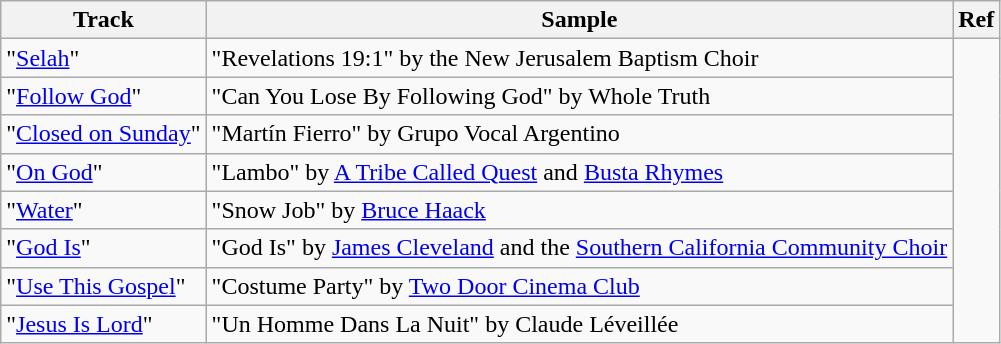<table class="wikitable">
<tr>
<th>Track</th>
<th>Sample</th>
<th>Ref</th>
</tr>
<tr>
<td>"<a href='#'>Selah</a>"</td>
<td>"Revelations 19:1" by the New Jerusalem Baptism Choir</td>
<td rowspan="8"></td>
</tr>
<tr>
<td>"<a href='#'>Follow God</a>"</td>
<td>"Can You Lose By Following God" by Whole Truth</td>
</tr>
<tr>
<td>"<a href='#'>Closed on Sunday</a>"</td>
<td>"Martín Fierro" by Grupo Vocal Argentino</td>
</tr>
<tr>
<td>"<a href='#'>On God</a>"</td>
<td>"Lambo" by <a href='#'>A Tribe Called Quest</a> and <a href='#'>Busta Rhymes</a></td>
</tr>
<tr>
<td>"<a href='#'>Water</a>"</td>
<td>"Snow Job" by <a href='#'>Bruce Haack</a></td>
</tr>
<tr>
<td>"<a href='#'>God Is</a>"</td>
<td>"God Is" by <a href='#'>James Cleveland</a> and the <a href='#'>Southern California Community Choir</a></td>
</tr>
<tr>
<td>"<a href='#'>Use This Gospel</a>"</td>
<td>"Costume Party" by <a href='#'>Two Door Cinema Club</a></td>
</tr>
<tr>
<td>"<a href='#'>Jesus Is Lord</a>"</td>
<td>"Un Homme Dans La Nuit" by Claude Léveillée</td>
</tr>
</table>
